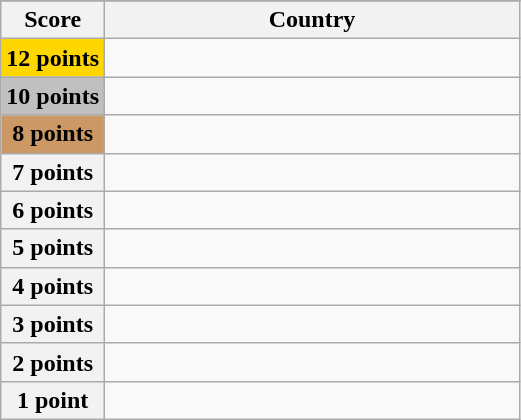<table class="wikitable">
<tr>
</tr>
<tr>
<th scope="col" width="20%">Score</th>
<th scope="col">Country</th>
</tr>
<tr>
<th scope="row" style="background:gold">12 points</th>
<td></td>
</tr>
<tr>
<th scope="row" style="background:silver">10 points</th>
<td></td>
</tr>
<tr>
<th scope="row" style="background:#CC9966">8 points</th>
<td></td>
</tr>
<tr>
<th scope="row">7 points</th>
<td></td>
</tr>
<tr>
<th scope="row">6 points</th>
<td></td>
</tr>
<tr>
<th scope="row">5 points</th>
<td></td>
</tr>
<tr>
<th scope="row">4 points</th>
<td></td>
</tr>
<tr>
<th scope="row">3 points</th>
<td></td>
</tr>
<tr>
<th scope="row">2 points</th>
<td></td>
</tr>
<tr>
<th scope="row">1 point</th>
<td></td>
</tr>
</table>
